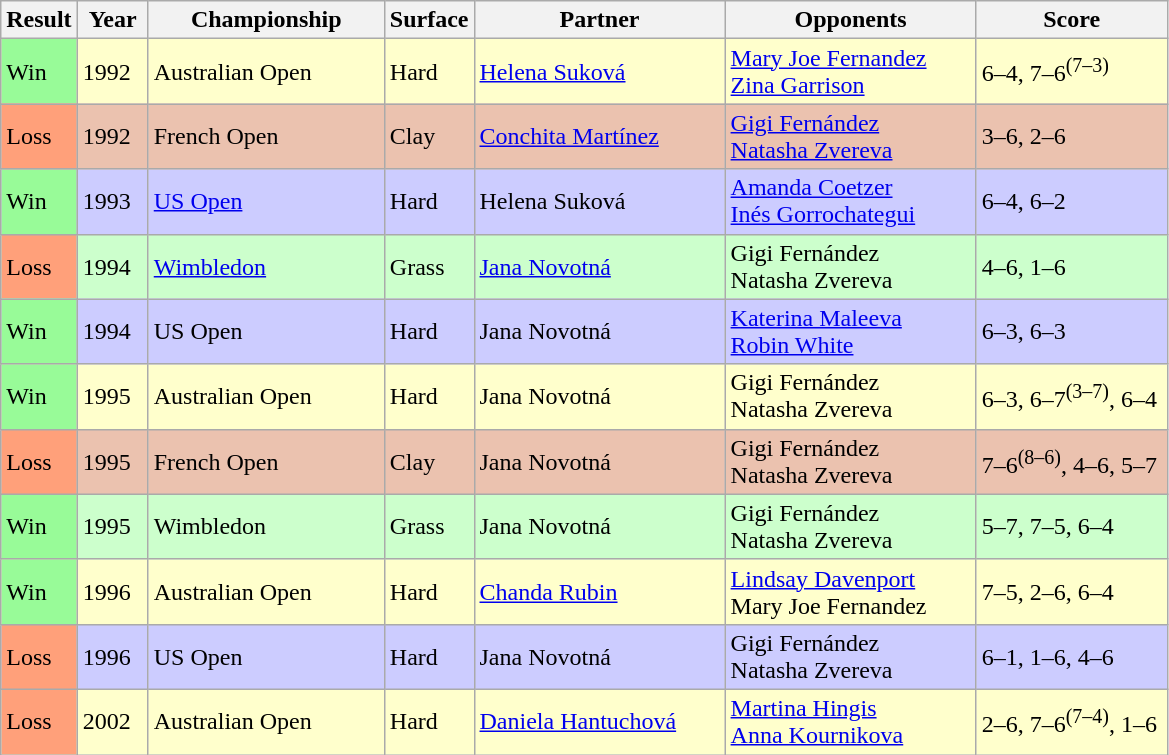<table class="sortable wikitable">
<tr>
<th style="width:40px">Result</th>
<th style="width:40px">Year</th>
<th style="width:150px">Championship</th>
<th style="width:50px">Surface</th>
<th style="width:160px">Partner</th>
<th style="width:160px">Opponents</th>
<th style="width:120px"  class="unsortable">Score</th>
</tr>
<tr style="background:#ffffcc;">
<td style="background:#98fb98;">Win</td>
<td>1992</td>
<td>Australian Open</td>
<td>Hard</td>
<td> <a href='#'>Helena Suková</a></td>
<td> <a href='#'>Mary Joe Fernandez</a><br>  <a href='#'>Zina Garrison</a></td>
<td>6–4, 7–6<sup>(7–3)</sup></td>
</tr>
<tr style="background:#ebc2af;">
<td style="background:#ffa07a;">Loss</td>
<td>1992</td>
<td>French Open</td>
<td>Clay</td>
<td> <a href='#'>Conchita Martínez</a></td>
<td> <a href='#'>Gigi Fernández</a><br> <a href='#'>Natasha Zvereva</a></td>
<td>3–6, 2–6</td>
</tr>
<tr style="background:#ccccff;">
<td style="background:#98fb98;">Win</td>
<td>1993</td>
<td><a href='#'>US Open</a></td>
<td>Hard</td>
<td> Helena Suková</td>
<td> <a href='#'>Amanda Coetzer</a> <br>  <a href='#'>Inés Gorrochategui</a></td>
<td>6–4, 6–2</td>
</tr>
<tr style="background:#ccffcc;">
<td style="background:#ffa07a;">Loss</td>
<td>1994</td>
<td><a href='#'>Wimbledon</a></td>
<td>Grass</td>
<td> <a href='#'>Jana Novotná</a></td>
<td> Gigi Fernández<br> Natasha Zvereva</td>
<td>4–6, 1–6</td>
</tr>
<tr style="background:#ccccff;">
<td style="background:#98fb98;">Win</td>
<td>1994</td>
<td>US Open</td>
<td>Hard</td>
<td> Jana Novotná</td>
<td> <a href='#'>Katerina Maleeva</a><br> <a href='#'>Robin White</a></td>
<td>6–3, 6–3</td>
</tr>
<tr style="background:#ffffcc;">
<td style="background:#98fb98;">Win</td>
<td>1995</td>
<td>Australian Open</td>
<td>Hard</td>
<td> Jana Novotná</td>
<td> Gigi Fernández<br> Natasha Zvereva</td>
<td>6–3, 6–7<sup>(3–7)</sup>, 6–4</td>
</tr>
<tr style="background:#ebc2af;">
<td style="background:#ffa07a;">Loss</td>
<td>1995</td>
<td>French Open</td>
<td>Clay</td>
<td> Jana Novotná</td>
<td> Gigi Fernández<br> Natasha Zvereva</td>
<td>7–6<sup>(8–6)</sup>, 4–6, 5–7</td>
</tr>
<tr style="background:#ccffcc;">
<td style="background:#98fb98;">Win</td>
<td>1995</td>
<td>Wimbledon</td>
<td>Grass</td>
<td> Jana Novotná</td>
<td> Gigi Fernández<br> Natasha Zvereva</td>
<td>5–7, 7–5, 6–4</td>
</tr>
<tr style="background:#ffffcc;">
<td style="background:#98fb98;">Win</td>
<td>1996</td>
<td>Australian Open</td>
<td>Hard</td>
<td> <a href='#'>Chanda Rubin</a></td>
<td> <a href='#'>Lindsay Davenport</a><br> Mary Joe Fernandez</td>
<td>7–5, 2–6, 6–4</td>
</tr>
<tr style="background:#ccccff;">
<td style="background:#ffa07a;">Loss</td>
<td>1996</td>
<td>US Open</td>
<td>Hard</td>
<td> Jana Novotná</td>
<td> Gigi Fernández<br> Natasha Zvereva</td>
<td>6–1, 1–6, 4–6</td>
</tr>
<tr style="background:#ffffcc;">
<td style="background:#ffa07a;">Loss</td>
<td>2002</td>
<td>Australian Open</td>
<td>Hard</td>
<td> <a href='#'>Daniela Hantuchová</a></td>
<td> <a href='#'>Martina Hingis</a><br> <a href='#'>Anna Kournikova</a></td>
<td>2–6, 7–6<sup>(7–4)</sup>, 1–6</td>
</tr>
</table>
